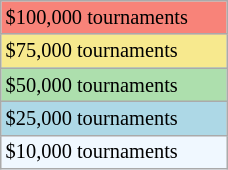<table class="wikitable" style="font-size:85%;" width=12%>
<tr bgcolor="#F88379">
<td>$100,000 tournaments</td>
</tr>
<tr bgcolor="#F7E98E">
<td>$75,000 tournaments</td>
</tr>
<tr bgcolor="#ADDFAD">
<td>$50,000 tournaments</td>
</tr>
<tr bgcolor=lightblue>
<td>$25,000 tournaments</td>
</tr>
<tr bgcolor="#f0f8ff">
<td>$10,000 tournaments</td>
</tr>
</table>
